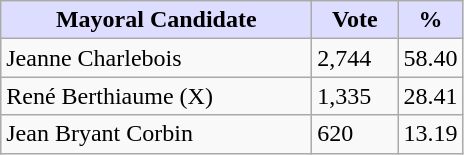<table class="wikitable">
<tr>
<th style="background:#ddf; width:200px;">Mayoral Candidate </th>
<th style="background:#ddf; width:50px;">Vote</th>
<th style="background:#ddf; width:30px;">%</th>
</tr>
<tr>
<td>Jeanne Charlebois</td>
<td>2,744</td>
<td>58.40</td>
</tr>
<tr>
<td>René Berthiaume (X)</td>
<td>1,335</td>
<td>28.41</td>
</tr>
<tr>
<td>Jean Bryant Corbin</td>
<td>620</td>
<td>13.19</td>
</tr>
</table>
